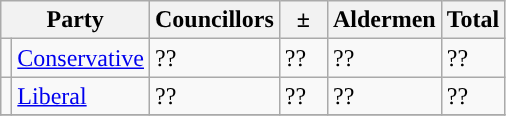<table class="wikitable">
<tr>
<th colspan="2">Party</th>
<th>Councillors</th>
<th>  ±  </th>
<th>Aldermen</th>
<th>Total</th>
</tr>
<tr>
<td style="background-color: "></td>
<td><a href='#'>Conservative</a></td>
<td>??</td>
<td>??</td>
<td>??</td>
<td>??</td>
</tr>
<tr>
<td style="background-color: "></td>
<td><a href='#'>Liberal</a></td>
<td>??</td>
<td>??</td>
<td>??</td>
<td>??</td>
</tr>
<tr>
</tr>
</table>
